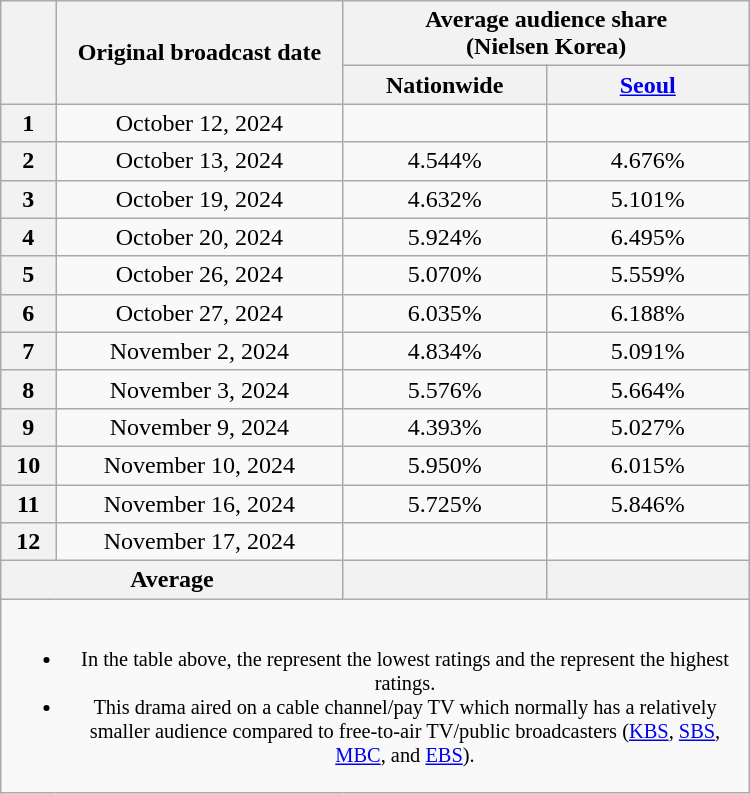<table class="wikitable" style="margin-left:auto; margin-right:auto; width:500px; text-align:center">
<tr>
<th scope="col" rowspan="2"></th>
<th scope="col" rowspan="2">Original broadcast date</th>
<th scope="col" colspan="2">Average audience share<br>(Nielsen Korea)</th>
</tr>
<tr>
<th scope="col" style="width:8em">Nationwide</th>
<th scope="col" style="width:8em"><a href='#'>Seoul</a></th>
</tr>
<tr>
<th scope="col">1</th>
<td>October 12, 2024</td>
<td><strong></strong> </td>
<td><strong></strong> </td>
</tr>
<tr>
<th scope="col">2</th>
<td>October 13, 2024</td>
<td>4.544% </td>
<td>4.676% </td>
</tr>
<tr>
<th scope="col">3</th>
<td>October 19, 2024</td>
<td>4.632% </td>
<td>5.101% </td>
</tr>
<tr>
<th scope="col">4</th>
<td>October 20, 2024</td>
<td>5.924% </td>
<td>6.495% </td>
</tr>
<tr>
<th scope="col">5</th>
<td>October 26, 2024</td>
<td>5.070% </td>
<td>5.559% </td>
</tr>
<tr>
<th scope="col">6</th>
<td>October 27, 2024</td>
<td>6.035% </td>
<td>6.188% </td>
</tr>
<tr>
<th scope="col">7</th>
<td>November 2, 2024</td>
<td>4.834% </td>
<td>5.091% </td>
</tr>
<tr>
<th scope="col">8</th>
<td>November 3, 2024</td>
<td>5.576% </td>
<td>5.664% </td>
</tr>
<tr>
<th scope="col">9</th>
<td>November 9, 2024</td>
<td>4.393% </td>
<td>5.027% </td>
</tr>
<tr>
<th scope="col">10</th>
<td>November 10, 2024</td>
<td>5.950% </td>
<td>6.015% </td>
</tr>
<tr>
<th scope="col">11</th>
<td>November 16, 2024</td>
<td>5.725% </td>
<td>5.846% </td>
</tr>
<tr>
<th scope="col">12</th>
<td>November 17, 2024</td>
<td><strong></strong> </td>
<td><strong></strong> </td>
</tr>
<tr>
<th scope="col" colspan="2">Average</th>
<th scope="col"></th>
<th scope="col"></th>
</tr>
<tr>
<td colspan="4" style="font-size:85%"><br><ul><li>In the table above, the <strong></strong> represent the lowest ratings and the <strong></strong> represent the highest ratings.</li><li>This drama aired on a cable channel/pay TV which normally has a relatively smaller audience compared to free-to-air TV/public broadcasters (<a href='#'>KBS</a>, <a href='#'>SBS</a>, <a href='#'>MBC</a>, and <a href='#'>EBS</a>).</li></ul></td>
</tr>
</table>
